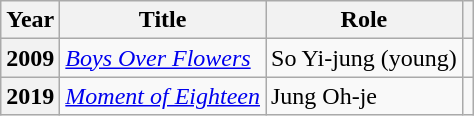<table class="wikitable sortable plainrowheaders">
<tr>
<th scope="col">Year</th>
<th scope="col">Title</th>
<th scope="col">Role</th>
<th scope="col" class="unsortable"></th>
</tr>
<tr>
<th scope="row">2009</th>
<td><em><a href='#'>Boys Over Flowers</a></em></td>
<td>So Yi-jung (young)</td>
<td></td>
</tr>
<tr>
<th scope="row">2019</th>
<td><em><a href='#'>Moment of Eighteen</a></em></td>
<td>Jung Oh-je</td>
<td></td>
</tr>
</table>
